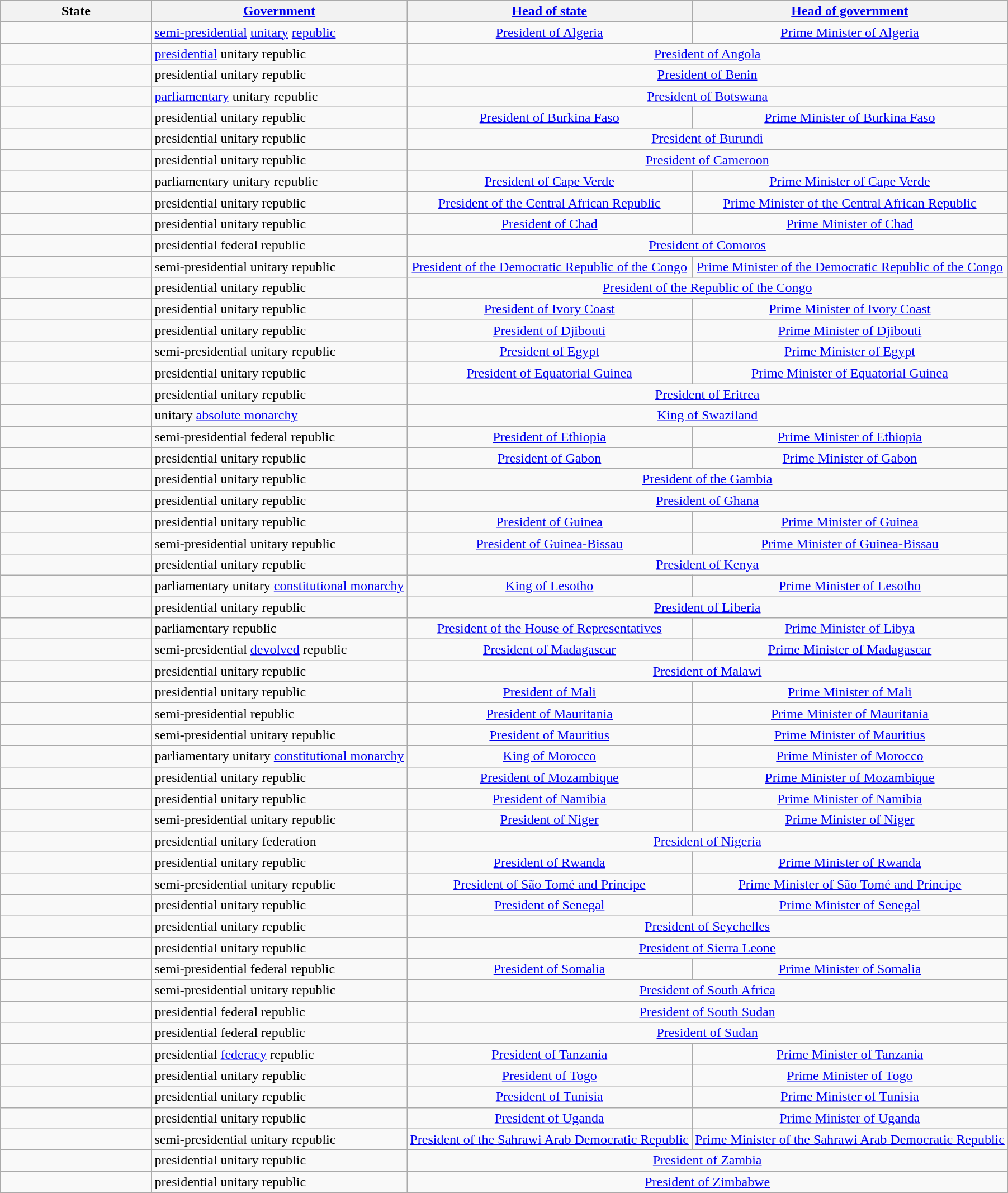<table class="wikitable sortable">
<tr>
<th style="width:15%">State</th>
<th><a href='#'>Government</a></th>
<th><a href='#'>Head of state</a></th>
<th><a href='#'>Head of government</a></th>
</tr>
<tr>
<td></td>
<td><a href='#'>semi-presidential</a> <a href='#'>unitary</a> <a href='#'>republic</a></td>
<td align="center"><a href='#'>President of Algeria</a></td>
<td align="center"><a href='#'>Prime Minister of Algeria</a></td>
</tr>
<tr>
<td></td>
<td><a href='#'>presidential</a> unitary republic</td>
<td colspan="2" align="center"><a href='#'>President of Angola</a></td>
</tr>
<tr>
<td></td>
<td>presidential unitary republic</td>
<td colspan="2" align="center"><a href='#'>President of Benin</a></td>
</tr>
<tr>
<td></td>
<td><a href='#'>parliamentary</a> unitary republic</td>
<td colspan="2" align="center"><a href='#'>President of Botswana</a></td>
</tr>
<tr>
<td></td>
<td>presidential unitary republic</td>
<td align="center"><a href='#'>President of Burkina Faso</a></td>
<td align="center"><a href='#'>Prime Minister of Burkina Faso</a></td>
</tr>
<tr>
<td></td>
<td>presidential unitary republic</td>
<td colspan="2" align="center"><a href='#'>President of Burundi</a></td>
</tr>
<tr>
<td></td>
<td>presidential unitary republic</td>
<td colspan="2" align="center"><a href='#'>President of Cameroon</a></td>
</tr>
<tr>
<td></td>
<td>parliamentary unitary republic</td>
<td align="center"><a href='#'>President of Cape Verde</a></td>
<td align="center"><a href='#'>Prime Minister of Cape Verde</a></td>
</tr>
<tr>
<td></td>
<td>presidential unitary republic</td>
<td align="center"><a href='#'>President of the Central African Republic</a></td>
<td align="center"><a href='#'>Prime Minister of the Central African Republic</a></td>
</tr>
<tr>
<td></td>
<td>presidential unitary republic</td>
<td align="center"><a href='#'>President of Chad</a></td>
<td align="center"><a href='#'>Prime Minister of Chad</a></td>
</tr>
<tr>
<td></td>
<td>presidential federal republic</td>
<td colspan="2" align="center"><a href='#'>President of Comoros</a></td>
</tr>
<tr>
<td></td>
<td>semi-presidential unitary republic</td>
<td align="center"><a href='#'>President of the Democratic Republic of the Congo</a></td>
<td align="center"><a href='#'>Prime Minister of the Democratic Republic of the Congo</a></td>
</tr>
<tr>
<td></td>
<td>presidential unitary republic</td>
<td colspan="2" align="center"><a href='#'>President of the Republic of the Congo</a></td>
</tr>
<tr>
<td></td>
<td>presidential unitary republic</td>
<td align="center"><a href='#'>President of Ivory Coast</a></td>
<td align="center"><a href='#'>Prime Minister of Ivory Coast</a></td>
</tr>
<tr>
<td></td>
<td>presidential unitary republic</td>
<td align="center"><a href='#'>President of Djibouti</a></td>
<td align="center"><a href='#'>Prime Minister of Djibouti</a></td>
</tr>
<tr>
<td></td>
<td>semi-presidential unitary republic</td>
<td align="center"><a href='#'>President of Egypt</a></td>
<td align="center"><a href='#'>Prime Minister of Egypt</a></td>
</tr>
<tr>
<td></td>
<td>presidential unitary republic</td>
<td align="center"><a href='#'>President of Equatorial Guinea</a></td>
<td align="center"><a href='#'>Prime Minister of Equatorial Guinea</a></td>
</tr>
<tr>
<td></td>
<td>presidential unitary republic</td>
<td colspan="2" align="center"><a href='#'>President of Eritrea</a></td>
</tr>
<tr>
<td></td>
<td>unitary <a href='#'>absolute monarchy</a></td>
<td colspan="2" align="center"><a href='#'>King of Swaziland</a></td>
</tr>
<tr>
<td></td>
<td>semi-presidential federal republic</td>
<td align="center"><a href='#'>President of Ethiopia</a></td>
<td align="center"><a href='#'>Prime Minister of Ethiopia</a></td>
</tr>
<tr>
<td></td>
<td>presidential unitary republic</td>
<td align="center"><a href='#'>President of Gabon</a></td>
<td align="center"><a href='#'>Prime Minister of Gabon</a></td>
</tr>
<tr>
<td></td>
<td>presidential unitary republic</td>
<td colspan="2" align="center"><a href='#'>President of the Gambia</a></td>
</tr>
<tr>
<td></td>
<td>presidential unitary republic</td>
<td colspan="2" align="center"><a href='#'>President of Ghana</a></td>
</tr>
<tr>
<td></td>
<td>presidential unitary republic</td>
<td align="center"><a href='#'>President of Guinea</a></td>
<td align="center"><a href='#'>Prime Minister of Guinea</a></td>
</tr>
<tr>
<td></td>
<td>semi-presidential unitary republic</td>
<td align="center"><a href='#'>President of Guinea-Bissau</a></td>
<td align="center"><a href='#'>Prime Minister of Guinea-Bissau</a></td>
</tr>
<tr>
<td></td>
<td>presidential unitary republic</td>
<td colspan="2" align="center"><a href='#'>President of Kenya</a></td>
</tr>
<tr>
<td></td>
<td>parliamentary unitary <a href='#'>constitutional monarchy</a></td>
<td align="center"><a href='#'>King of Lesotho</a></td>
<td align="center"><a href='#'>Prime Minister of Lesotho</a></td>
</tr>
<tr>
<td></td>
<td>presidential unitary republic</td>
<td colspan="2" align="center"><a href='#'>President of Liberia</a></td>
</tr>
<tr>
<td></td>
<td>parliamentary republic</td>
<td align="center"><a href='#'>President of the House of Representatives</a></td>
<td align="center"><a href='#'>Prime Minister of Libya</a></td>
</tr>
<tr>
<td></td>
<td>semi-presidential <a href='#'>devolved</a> republic</td>
<td align="center"><a href='#'>President of Madagascar</a></td>
<td align="center"><a href='#'>Prime Minister of Madagascar</a></td>
</tr>
<tr>
<td></td>
<td>presidential unitary republic</td>
<td colspan="2" align="center"><a href='#'>President of Malawi</a></td>
</tr>
<tr>
<td></td>
<td>presidential unitary republic</td>
<td align="center"><a href='#'>President of Mali</a></td>
<td align="center"><a href='#'>Prime Minister of Mali</a></td>
</tr>
<tr>
<td></td>
<td>semi-presidential republic</td>
<td align="center"><a href='#'>President of Mauritania</a></td>
<td align="center"><a href='#'>Prime Minister of Mauritania</a></td>
</tr>
<tr>
<td></td>
<td>semi-presidential unitary republic</td>
<td align="center"><a href='#'>President of Mauritius</a></td>
<td align="center"><a href='#'>Prime Minister of Mauritius</a></td>
</tr>
<tr>
<td></td>
<td>parliamentary unitary <a href='#'>constitutional monarchy</a></td>
<td align="center"><a href='#'>King of Morocco</a></td>
<td align="center"><a href='#'>Prime Minister of Morocco</a></td>
</tr>
<tr>
<td></td>
<td>presidential unitary republic</td>
<td align="center"><a href='#'>President of Mozambique</a></td>
<td align="center"><a href='#'>Prime Minister of Mozambique</a></td>
</tr>
<tr>
<td></td>
<td>presidential unitary republic</td>
<td align="center"><a href='#'>President of Namibia</a></td>
<td align="center"><a href='#'>Prime Minister of Namibia</a></td>
</tr>
<tr>
<td></td>
<td>semi-presidential unitary republic</td>
<td align="center"><a href='#'>President of Niger</a></td>
<td align="center"><a href='#'>Prime Minister of Niger</a></td>
</tr>
<tr>
<td></td>
<td>presidential unitary federation</td>
<td colspan="2" align="center"><a href='#'>President of Nigeria</a></td>
</tr>
<tr>
<td></td>
<td>presidential unitary republic</td>
<td align="center"><a href='#'>President of Rwanda</a></td>
<td align="center"><a href='#'>Prime Minister of Rwanda</a></td>
</tr>
<tr>
<td></td>
<td>semi-presidential unitary republic</td>
<td align="center"><a href='#'>President of São Tomé and Príncipe</a></td>
<td align="center"><a href='#'>Prime Minister of São Tomé and Príncipe</a></td>
</tr>
<tr>
<td></td>
<td>presidential unitary republic</td>
<td align="center"><a href='#'>President of Senegal</a></td>
<td align="center"><a href='#'>Prime Minister of Senegal</a></td>
</tr>
<tr>
<td></td>
<td>presidential unitary republic</td>
<td colspan="2" align="center"><a href='#'>President of Seychelles</a></td>
</tr>
<tr>
<td></td>
<td>presidential unitary republic</td>
<td colspan="2" align="center"><a href='#'>President of Sierra Leone</a></td>
</tr>
<tr>
<td></td>
<td>semi-presidential federal republic</td>
<td align="center"><a href='#'>President of Somalia</a></td>
<td align="center"><a href='#'>Prime Minister of Somalia</a></td>
</tr>
<tr>
<td></td>
<td>semi-presidential unitary republic</td>
<td colspan="2" align="center"><a href='#'>President of South Africa</a></td>
</tr>
<tr>
<td></td>
<td>presidential federal republic</td>
<td colspan="2" align="center"><a href='#'>President of South Sudan</a></td>
</tr>
<tr>
<td></td>
<td>presidential federal republic</td>
<td colspan="2" align="center"><a href='#'>President of Sudan</a></td>
</tr>
<tr>
<td></td>
<td>presidential <a href='#'>federacy</a> republic</td>
<td align="center"><a href='#'>President of Tanzania</a></td>
<td align="center"><a href='#'>Prime Minister of Tanzania</a></td>
</tr>
<tr>
<td></td>
<td>presidential unitary republic</td>
<td align="center"><a href='#'>President of Togo</a></td>
<td align="center"><a href='#'>Prime Minister of Togo</a></td>
</tr>
<tr>
<td></td>
<td>presidential unitary republic</td>
<td align="center"><a href='#'>President of Tunisia</a></td>
<td align="center"><a href='#'>Prime Minister of Tunisia</a></td>
</tr>
<tr>
<td></td>
<td>presidential unitary republic</td>
<td align="center"><a href='#'>President of Uganda</a></td>
<td align="center"><a href='#'>Prime Minister of Uganda</a></td>
</tr>
<tr>
<td></td>
<td>semi-presidential unitary republic</td>
<td align="center"><a href='#'>President of the Sahrawi Arab Democratic Republic</a></td>
<td align="center"><a href='#'>Prime Minister of the Sahrawi Arab Democratic Republic</a></td>
</tr>
<tr>
<td></td>
<td>presidential unitary republic</td>
<td colspan="2" align="center"><a href='#'>President of Zambia</a></td>
</tr>
<tr>
<td></td>
<td>presidential unitary republic</td>
<td colspan="2" align="center"><a href='#'>President of Zimbabwe</a></td>
</tr>
</table>
